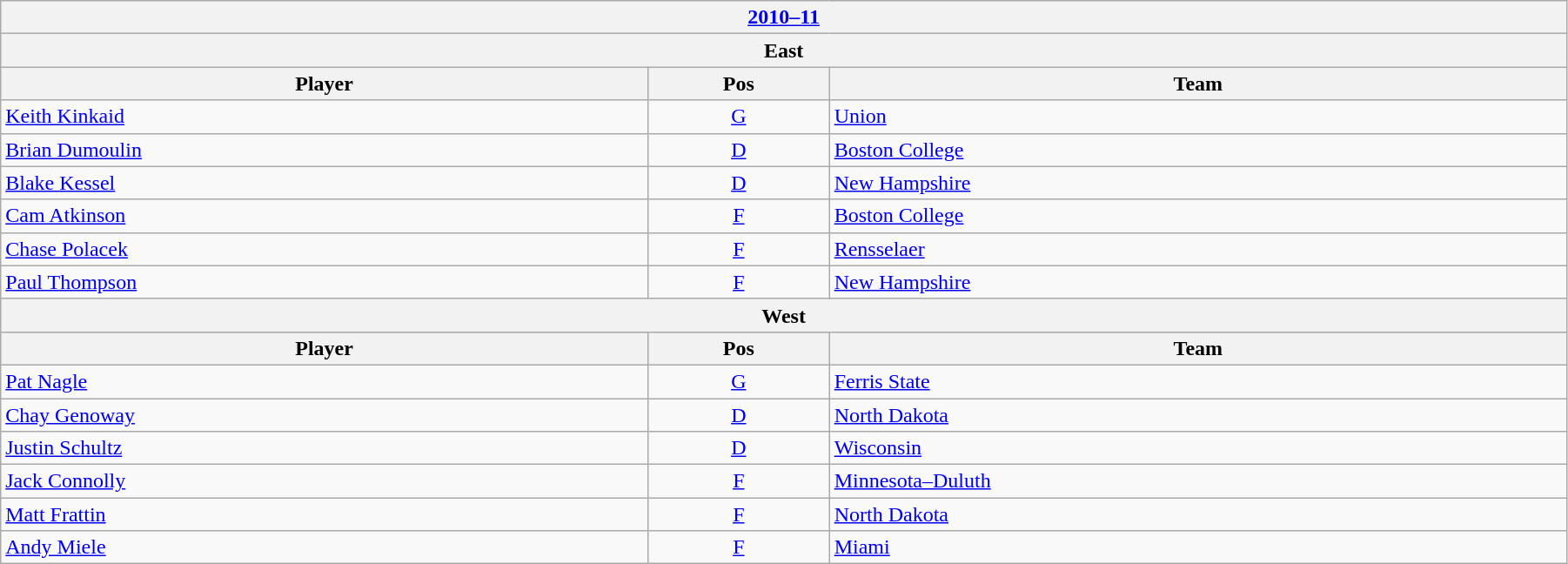<table class="wikitable" width=95%>
<tr>
<th colspan=3><a href='#'>2010–11</a></th>
</tr>
<tr>
<th colspan=3><strong>East</strong></th>
</tr>
<tr>
<th>Player</th>
<th>Pos</th>
<th>Team</th>
</tr>
<tr>
<td><a href='#'>Keith Kinkaid</a></td>
<td style="text-align:center;"><a href='#'>G</a></td>
<td><a href='#'>Union</a></td>
</tr>
<tr>
<td><a href='#'>Brian Dumoulin</a></td>
<td style="text-align:center;"><a href='#'>D</a></td>
<td><a href='#'>Boston College</a></td>
</tr>
<tr>
<td><a href='#'>Blake Kessel</a></td>
<td style="text-align:center;"><a href='#'>D</a></td>
<td><a href='#'>New Hampshire</a></td>
</tr>
<tr>
<td><a href='#'>Cam Atkinson</a></td>
<td style="text-align:center;"><a href='#'>F</a></td>
<td><a href='#'>Boston College</a></td>
</tr>
<tr>
<td><a href='#'>Chase Polacek</a></td>
<td style="text-align:center;"><a href='#'>F</a></td>
<td><a href='#'>Rensselaer</a></td>
</tr>
<tr>
<td><a href='#'>Paul Thompson</a></td>
<td style="text-align:center;"><a href='#'>F</a></td>
<td><a href='#'>New Hampshire</a></td>
</tr>
<tr>
<th colspan=3><strong>West</strong></th>
</tr>
<tr>
<th>Player</th>
<th>Pos</th>
<th>Team</th>
</tr>
<tr>
<td><a href='#'>Pat Nagle</a></td>
<td style="text-align:center;"><a href='#'>G</a></td>
<td><a href='#'>Ferris State</a></td>
</tr>
<tr>
<td><a href='#'>Chay Genoway</a></td>
<td style="text-align:center;"><a href='#'>D</a></td>
<td><a href='#'>North Dakota</a></td>
</tr>
<tr>
<td><a href='#'>Justin Schultz</a></td>
<td style="text-align:center;"><a href='#'>D</a></td>
<td><a href='#'>Wisconsin</a></td>
</tr>
<tr>
<td><a href='#'>Jack Connolly</a></td>
<td style="text-align:center;"><a href='#'>F</a></td>
<td><a href='#'>Minnesota–Duluth</a></td>
</tr>
<tr>
<td><a href='#'>Matt Frattin</a></td>
<td style="text-align:center;"><a href='#'>F</a></td>
<td><a href='#'>North Dakota</a></td>
</tr>
<tr>
<td><a href='#'>Andy Miele</a></td>
<td style="text-align:center;"><a href='#'>F</a></td>
<td><a href='#'>Miami</a></td>
</tr>
</table>
